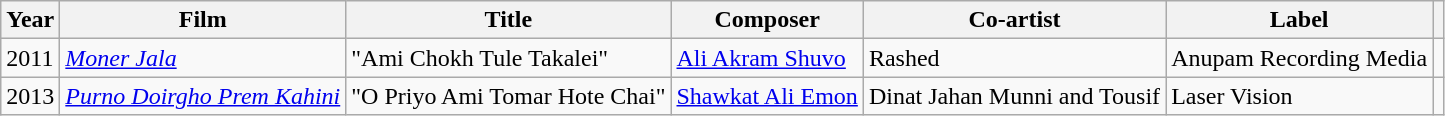<table class="wikitable">
<tr>
<th>Year</th>
<th>Film</th>
<th>Title</th>
<th>Composer</th>
<th>Co-artist</th>
<th>Label</th>
<th></th>
</tr>
<tr>
<td>2011</td>
<td><em><a href='#'>Moner Jala</a></em></td>
<td>"Ami Chokh Tule Takalei"</td>
<td><a href='#'>Ali Akram Shuvo</a></td>
<td>Rashed</td>
<td>Anupam Recording Media</td>
<td><br></td>
</tr>
<tr>
<td>2013</td>
<td><em><a href='#'>Purno Doirgho Prem Kahini</a></em></td>
<td>"O Priyo Ami Tomar Hote Chai"</td>
<td><a href='#'>Shawkat Ali Emon</a></td>
<td>Dinat Jahan Munni and Tousif</td>
<td>Laser Vision</td>
<td></td>
</tr>
</table>
